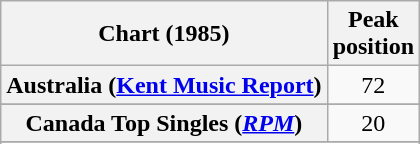<table class="wikitable sortable plainrowheaders" style="text-align:center">
<tr>
<th scope="col">Chart (1985)</th>
<th scope="col">Peak<br>position</th>
</tr>
<tr>
<th scope="row">Australia (<a href='#'>Kent Music Report</a>)</th>
<td>72</td>
</tr>
<tr>
</tr>
<tr>
<th scope="row">Canada Top Singles (<em><a href='#'>RPM</a></em>)</th>
<td align="center">20</td>
</tr>
<tr>
</tr>
<tr>
</tr>
<tr>
</tr>
<tr>
</tr>
<tr>
</tr>
</table>
